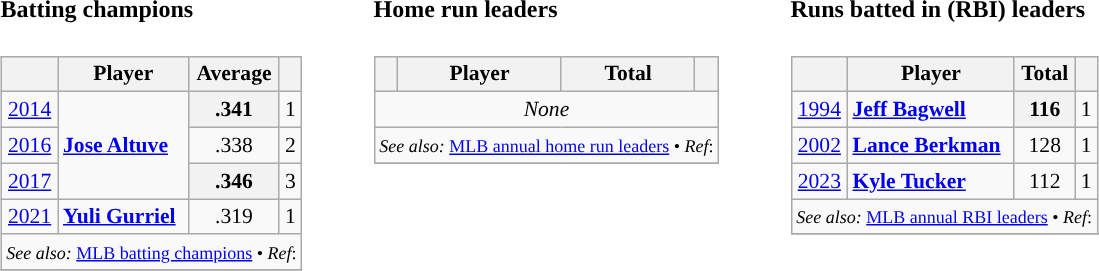<table>
<tr>
<td valign="top"><br><h4>Batting champions</h4><table class="wikitable sortable" style="font-size: 90%; text-align:left;">
<tr>
<th></th>
<th>Player</th>
<th>Average</th>
<th></th>
</tr>
<tr>
<td style="text-align:center"><a href='#'>2014</a></td>
<td rowspan="3"><strong><a href='#'>Jose Altuve</a></strong></td>
<th>.341</th>
<td style="text-align:center">1</td>
</tr>
<tr>
<td style="text-align:center"><a href='#'>2016</a></td>
<td style="text-align:center">.338</td>
<td style="text-align:center">2</td>
</tr>
<tr>
<td style="text-align:center"><a href='#'>2017</a></td>
<th>.346</th>
<td style="text-align:center">3</td>
</tr>
<tr>
<td style="text-align:center"><a href='#'>2021</a></td>
<td><strong><a href='#'>Yuli Gurriel</a></strong></td>
<td style="text-align:center">.319</td>
<td style="text-align:center">1</td>
</tr>
<tr class="sortbottom">
<td style="text-align:right"; colspan="4"><small><em>See also:</em> <a href='#'>MLB batting champions</a> • <em>Ref</em>:</small></td>
</tr>
<tr>
</tr>
</table>
</td>
<td width="25"> </td>
<td valign="top"><br><h4>Home run leaders</h4><table class="wikitable sortable" style="font-size: 90%; text-align:left;">
<tr>
<th></th>
<th>Player</th>
<th>Total</th>
<th></th>
</tr>
<tr>
<td style="text-align:center" colspan="4"><em>None</em></td>
</tr>
<tr class="sortbottom">
<td style="text-align:right"; colspan="4"><small><em>See also:</em> <a href='#'>MLB annual home run leaders</a> • <em>Ref</em>:</small></td>
</tr>
<tr>
</tr>
</table>
</td>
<td width="25"> </td>
<td valign="top"><br><h4>Runs batted in (RBI) leaders</h4><table class="wikitable sortable" style="font-size: 90%; text-align:left;">
<tr>
<th></th>
<th>Player</th>
<th>Total</th>
<th></th>
</tr>
<tr>
<td style="text-align:center"><a href='#'>1994</a></td>
<td><strong><a href='#'>Jeff Bagwell</a></strong></td>
<th>116</th>
<td style="text-align:center">1</td>
</tr>
<tr>
<td style="text-align:center"><a href='#'>2002</a></td>
<td><strong><a href='#'>Lance Berkman</a></strong></td>
<td style="text-align:center">128</td>
<td style="text-align:center">1</td>
</tr>
<tr>
<td style="text-align:center"><a href='#'>2023</a></td>
<td><strong><a href='#'>Kyle Tucker</a></strong></td>
<td style="text-align:center">112</td>
<td style="text-align:center">1</td>
</tr>
<tr class="sortbottom">
<td colspan="4"><small><em>See also:</em> <a href='#'>MLB annual RBI leaders</a> • <em>Ref</em>:</small></td>
</tr>
<tr>
</tr>
</table>
</td>
</tr>
</table>
